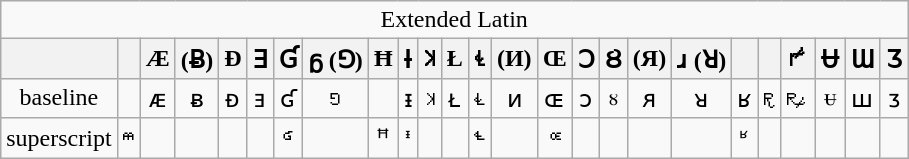<table class=wikitable style=text-align:center>
<tr>
<td colspan="26">Extended Latin</td>
</tr>
<tr>
<th></th>
<th></th>
<th>Æ</th>
<th>(Ƀ)</th>
<th>Ð</th>
<th>Ǝ</th>
<th>Ɠ</th>
<th>ᵷ (⅁)</th>
<th>Ħ</th>
<th>Ɨ</th>
<th>Ʞ</th>
<th>Ł</th>
<th>Ɬ</th>
<th>(И)</th>
<th>Œ</th>
<th>Ɔ</th>
<th>Ȣ</th>
<th>(Я)</th>
<th>ɹ (ꓤ)</th>
<th></th>
<th></th>
<th>ꝵ</th>
<th>Ʉ</th>
<th>Ɯ</th>
<th>Ʒ</th>
</tr>
<tr>
<td>baseline</td>
<td></td>
<td>ᴁ</td>
<td>ᴃ</td>
<td>ᴆ</td>
<td>ⱻ</td>
<td>ʛ</td>
<td>𝼂</td>
<td></td>
<td>ᵻ</td>
<td>𝼐</td>
<td>ᴌ</td>
<td>𝼄</td>
<td>ᴎ</td>
<td>ɶ</td>
<td>ᴐ</td>
<td>ᴕ</td>
<td>ᴙ</td>
<td>ᴚ</td>
<td>ʁ</td>
<td>ꭆ</td>
<td>ꝶ</td>
<td>ᵾ</td>
<td>ꟺ</td>
<td>ᴣ</td>
</tr>
<tr>
<td>superscript</td>
<td>𐞀</td>
<td></td>
<td></td>
<td></td>
<td></td>
<td>𐞔</td>
<td></td>
<td>ꟸ</td>
<td>ᶧ</td>
<td></td>
<td></td>
<td>𐞜</td>
<td></td>
<td>𐞣</td>
<td></td>
<td></td>
<td></td>
<td></td>
<td>ʶ</td>
<td></td>
<td></td>
<td></td>
<td></td>
<td></td>
</tr>
</table>
